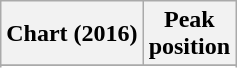<table class="wikitable sortable plainrowheaders" style="text-align:center">
<tr>
<th scope="col">Chart (2016)</th>
<th scope="col">Peak<br> position</th>
</tr>
<tr>
</tr>
<tr>
</tr>
<tr>
</tr>
</table>
